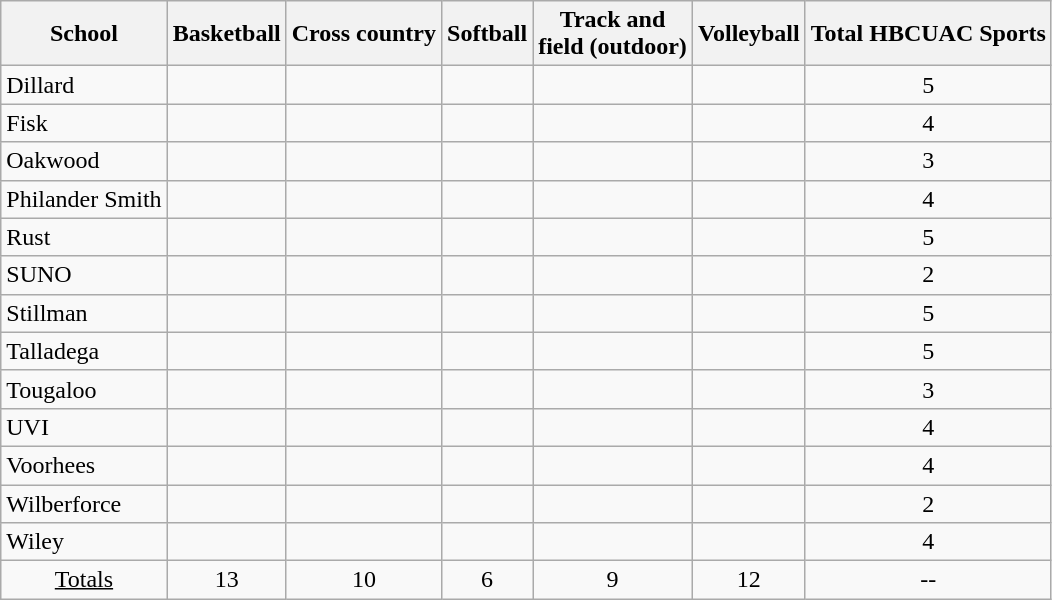<table class="wikitable" style="text-align: center">
<tr>
<th>School</th>
<th>Basketball</th>
<th>Cross country</th>
<th>Softball</th>
<th>Track and<br>field (outdoor)</th>
<th>Volleyball</th>
<th>Total HBCUAC Sports</th>
</tr>
<tr>
<td align=left>Dillard</td>
<td></td>
<td></td>
<td></td>
<td></td>
<td></td>
<td>5</td>
</tr>
<tr>
<td align=left>Fisk</td>
<td></td>
<td></td>
<td></td>
<td></td>
<td></td>
<td>4</td>
</tr>
<tr>
<td align=left>Oakwood</td>
<td></td>
<td></td>
<td></td>
<td></td>
<td></td>
<td>3</td>
</tr>
<tr>
<td align=left>Philander Smith</td>
<td></td>
<td></td>
<td></td>
<td></td>
<td></td>
<td>4</td>
</tr>
<tr>
<td align=left>Rust</td>
<td></td>
<td></td>
<td></td>
<td></td>
<td></td>
<td>5</td>
</tr>
<tr>
<td align=left>SUNO</td>
<td></td>
<td></td>
<td></td>
<td></td>
<td></td>
<td>2</td>
</tr>
<tr>
<td align=left>Stillman</td>
<td></td>
<td></td>
<td></td>
<td></td>
<td></td>
<td>5</td>
</tr>
<tr>
<td align=left>Talladega</td>
<td></td>
<td></td>
<td></td>
<td></td>
<td></td>
<td>5</td>
</tr>
<tr>
<td align=left>Tougaloo</td>
<td></td>
<td></td>
<td></td>
<td></td>
<td></td>
<td>3</td>
</tr>
<tr>
<td align=left>UVI</td>
<td></td>
<td></td>
<td></td>
<td></td>
<td></td>
<td>4</td>
</tr>
<tr>
<td align=left>Voorhees</td>
<td></td>
<td></td>
<td></td>
<td></td>
<td></td>
<td>4</td>
</tr>
<tr>
<td align=left>Wilberforce</td>
<td></td>
<td></td>
<td></td>
<td></td>
<td></td>
<td>2</td>
</tr>
<tr>
<td align=left>Wiley</td>
<td></td>
<td></td>
<td></td>
<td></td>
<td></td>
<td>4</td>
</tr>
<tr>
<td><u>Totals</u></td>
<td>13</td>
<td>10</td>
<td>6</td>
<td>9</td>
<td>12</td>
<td>--</td>
</tr>
</table>
